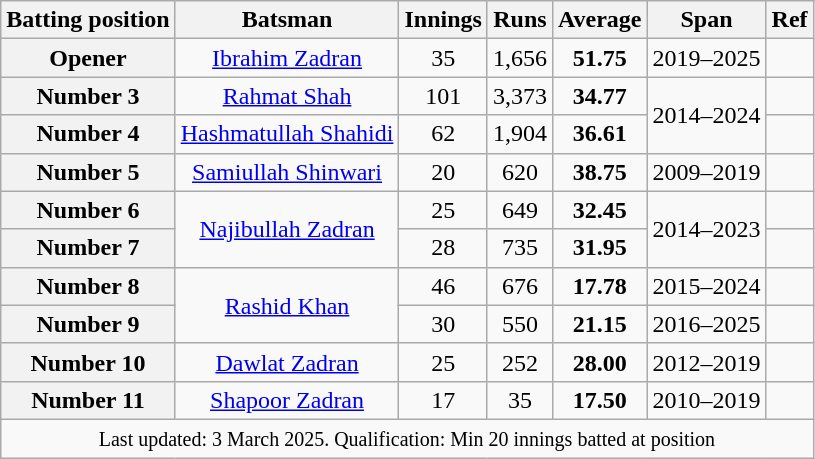<table class="wikitable sortable" style="text-align:center;">
<tr>
<th scope="col">Batting position</th>
<th scope="col">Batsman</th>
<th scope="col">Innings</th>
<th scope="col">Runs</th>
<th scope="col">Average</th>
<th scope="col">Span</th>
<th scope="col">Ref</th>
</tr>
<tr>
<th scope="row">Opener</th>
<td><a href='#'>Ibrahim Zadran</a></td>
<td>35</td>
<td>1,656</td>
<td><strong>51.75</strong></td>
<td>2019–2025</td>
<td></td>
</tr>
<tr>
<th scope="row">Number 3</th>
<td><a href='#'>Rahmat Shah</a></td>
<td>101</td>
<td>3,373</td>
<td><strong>34.77</strong></td>
<td rowspan="2">2014–2024</td>
<td></td>
</tr>
<tr>
<th scope="row">Number 4</th>
<td><a href='#'>Hashmatullah Shahidi</a></td>
<td>62</td>
<td>1,904</td>
<td><strong>36.61</strong></td>
<td></td>
</tr>
<tr>
<th scope="row">Number 5</th>
<td><a href='#'>Samiullah Shinwari</a></td>
<td>20</td>
<td>620</td>
<td><strong>38.75</strong></td>
<td>2009–2019</td>
<td></td>
</tr>
<tr>
<th scope="row">Number 6</th>
<td rowspan=2><a href='#'>Najibullah Zadran</a></td>
<td>25</td>
<td>649</td>
<td><strong>32.45</strong></td>
<td rowspan="2">2014–2023</td>
<td></td>
</tr>
<tr>
<th scope="row">Number 7</th>
<td>28</td>
<td>735</td>
<td><strong>31.95</strong></td>
<td></td>
</tr>
<tr>
<th scope="row">Number 8</th>
<td rowspan=2><a href='#'>Rashid Khan</a></td>
<td>46</td>
<td>676</td>
<td><strong>17.78</strong></td>
<td>2015–2024</td>
<td></td>
</tr>
<tr>
<th scope="row">Number 9</th>
<td>30</td>
<td>550</td>
<td><strong>21.15</strong></td>
<td>2016–2025</td>
<td></td>
</tr>
<tr>
<th scope="row">Number 10</th>
<td><a href='#'>Dawlat Zadran</a></td>
<td>25</td>
<td>252</td>
<td><strong>28.00</strong></td>
<td>2012–2019</td>
<td></td>
</tr>
<tr>
<th scope="row">Number 11</th>
<td><a href='#'>Shapoor Zadran</a></td>
<td>17</td>
<td>35</td>
<td><strong>17.50</strong></td>
<td>2010–2019</td>
<td></td>
</tr>
<tr>
<td colspan=7><small>Last updated: 3 March 2025. Qualification: Min 20 innings batted at position</small></td>
</tr>
</table>
